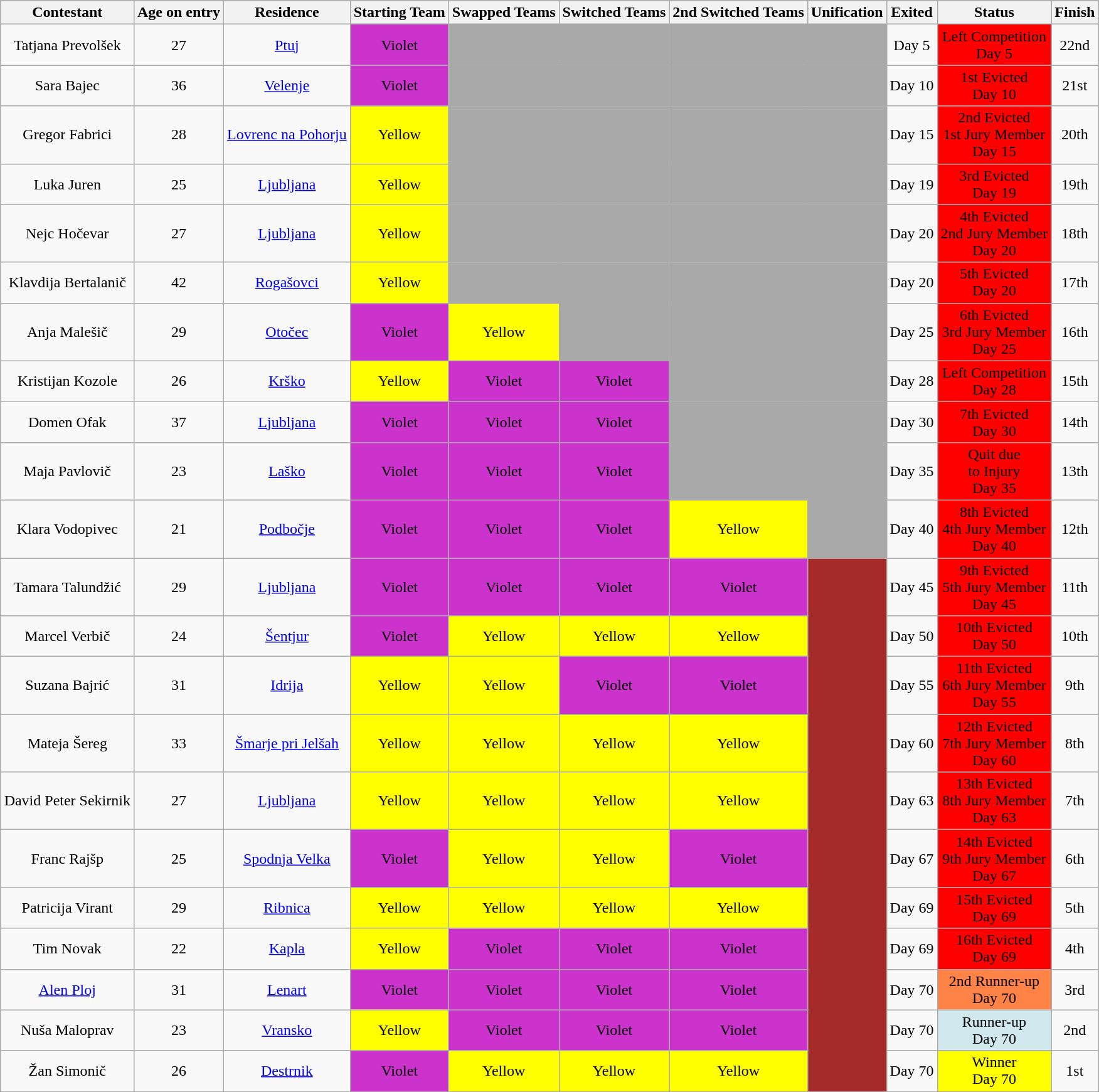<table class="wikitable sortable" style="margin:auto; text-align:center">
<tr>
<th>Contestant</th>
<th>Age on entry</th>
<th>Residence</th>
<th>Starting Team</th>
<th>Swapped Teams</th>
<th>Switched Teams</th>
<th>2nd Switched Teams</th>
<th>Unification</th>
<th>Exited</th>
<th>Status</th>
<th>Finish</th>
</tr>
<tr>
<td>Tatjana Prevolšek</td>
<td>27</td>
<td><a href='#'>Ptuj</a></td>
<td bgcolor="#CC33CC">Violet</td>
<td bgcolor="darkgrey"></td>
<td bgcolor="darkgrey"></td>
<td bgcolor="darkgrey"></td>
<td bgcolor="darkgrey"></td>
<td>Day 5</td>
<td style="background:#ff0000;">Left Competition<br>Day 5</td>
<td>22nd</td>
</tr>
<tr>
<td>Sara Bajec</td>
<td>36</td>
<td><a href='#'>Velenje</a></td>
<td bgcolor="#CC33CC">Violet</td>
<td bgcolor="darkgrey"></td>
<td bgcolor="darkgrey"></td>
<td bgcolor="darkgrey"></td>
<td bgcolor="darkgrey"></td>
<td>Day 10</td>
<td style="background:#ff0000;">1st Evicted<br>Day 10</td>
<td>21st</td>
</tr>
<tr>
<td>Gregor Fabrici</td>
<td>28</td>
<td><a href='#'>Lovrenc na Pohorju</a></td>
<td bgcolor="yellow">Yellow</td>
<td bgcolor="darkgrey"></td>
<td bgcolor="darkgrey"></td>
<td bgcolor="darkgrey"></td>
<td bgcolor="darkgrey"></td>
<td>Day 15</td>
<td style="background:#ff0000;">2nd Evicted<br>1st Jury Member<br>Day 15</td>
<td>20th</td>
</tr>
<tr>
<td>Luka Juren</td>
<td>25</td>
<td><a href='#'>Ljubljana</a></td>
<td bgcolor="yellow">Yellow</td>
<td bgcolor="darkgrey"></td>
<td bgcolor="darkgrey"></td>
<td bgcolor="darkgrey"></td>
<td bgcolor="darkgrey"></td>
<td>Day 19</td>
<td style="background:#ff0000;">3rd Evicted<br>Day 19</td>
<td>19th</td>
</tr>
<tr>
<td>Nejc Hočevar</td>
<td>27</td>
<td><a href='#'>Ljubljana</a></td>
<td bgcolor="yellow">Yellow</td>
<td bgcolor="darkgrey"></td>
<td bgcolor="darkgrey"></td>
<td bgcolor="darkgrey"></td>
<td bgcolor="darkgrey"></td>
<td>Day 20</td>
<td style="background:#ff0000;">4th Evicted<br>2nd Jury Member<br>Day 20</td>
<td>18th</td>
</tr>
<tr>
<td>Klavdija Bertalanič</td>
<td>42</td>
<td><a href='#'>Rogašovci</a></td>
<td bgcolor="yellow">Yellow</td>
<td bgcolor="darkgrey"></td>
<td bgcolor="darkgrey"></td>
<td bgcolor="darkgrey"></td>
<td bgcolor="darkgrey"></td>
<td>Day 20</td>
<td style="background:#ff0000;">5th Evicted<br>Day 20</td>
<td>17th</td>
</tr>
<tr>
<td>Anja Malešič</td>
<td>29</td>
<td><a href='#'>Otočec</a></td>
<td bgcolor="#CC33CC">Violet</td>
<td bgcolor="yellow">Yellow</td>
<td bgcolor="darkgrey"></td>
<td bgcolor="darkgrey"></td>
<td bgcolor="darkgrey"></td>
<td>Day 25</td>
<td style="background:#ff0000;">6th Evicted<br>3rd Jury Member<br>Day 25</td>
<td>16th</td>
</tr>
<tr>
<td>Kristijan Kozole</td>
<td>26</td>
<td><a href='#'>Krško</a></td>
<td bgcolor="yellow">Yellow</td>
<td bgcolor="#CC33CC">Violet</td>
<td bgcolor="#CC33CC">Violet</td>
<td bgcolor="darkgrey"></td>
<td bgcolor="darkgrey"></td>
<td>Day 28</td>
<td style="background:#ff0000;">Left Competition<br>Day 28</td>
<td>15th</td>
</tr>
<tr>
<td>Domen Ofak</td>
<td>37</td>
<td><a href='#'>Ljubljana</a></td>
<td bgcolor="#CC33CC">Violet</td>
<td bgcolor="#CC33CC">Violet</td>
<td bgcolor="#CC33CC">Violet</td>
<td bgcolor="darkgrey"></td>
<td bgcolor="darkgrey"></td>
<td>Day 30</td>
<td style="background:#ff0000;">7th Evicted<br>Day 30</td>
<td>14th</td>
</tr>
<tr>
<td>Maja Pavlovič</td>
<td>23</td>
<td><a href='#'>Laško</a></td>
<td bgcolor="#CC33CC">Violet</td>
<td bgcolor="#CC33CC">Violet</td>
<td bgcolor="#CC33CC">Violet</td>
<td bgcolor="darkgrey"></td>
<td bgcolor="darkgrey"></td>
<td>Day 35</td>
<td style="background:#ff0000;">Quit due<br> to Injury<br>Day 35</td>
<td>13th</td>
</tr>
<tr>
<td>Klara Vodopivec</td>
<td>21</td>
<td><a href='#'>Podbočje</a></td>
<td bgcolor="#CC33CC">Violet</td>
<td bgcolor="#CC33CC">Violet</td>
<td bgcolor="#CC33CC">Violet</td>
<td bgcolor="yellow">Yellow</td>
<td bgcolor="darkgrey"></td>
<td>Day 40</td>
<td style="background:#ff0000;">8th Evicted<br>4th Jury Member<br>Day 40</td>
<td>12th</td>
</tr>
<tr>
<td>Tamara Talundžić</td>
<td>29</td>
<td><a href='#'>Ljubljana</a></td>
<td bgcolor="#CC33CC">Violet</td>
<td bgcolor="#CC33CC">Violet</td>
<td bgcolor="#CC33CC">Violet</td>
<td bgcolor="#CC33CC">Violet</td>
<td rowspan="11" bgcolor="brown"></td>
<td>Day 45</td>
<td style="background:#ff0000;">9th Evicted<br>5th Jury Member<br>Day 45</td>
<td>11th</td>
</tr>
<tr>
<td>Marcel Verbič</td>
<td>24</td>
<td><a href='#'>Šentjur</a></td>
<td bgcolor="#CC33CC">Violet</td>
<td bgcolor="yellow">Yellow</td>
<td bgcolor="yellow">Yellow</td>
<td bgcolor="yellow">Yellow</td>
<td>Day 50</td>
<td style="background:#ff0000;">10th Evicted<br>Day 50</td>
<td>10th</td>
</tr>
<tr>
<td>Suzana Bajrić</td>
<td>31</td>
<td><a href='#'>Idrija</a></td>
<td bgcolor="yellow">Yellow</td>
<td bgcolor="yellow">Yellow</td>
<td bgcolor="#CC33CC">Violet</td>
<td bgcolor="#CC33CC">Violet</td>
<td>Day 55</td>
<td style="background:#ff0000;">11th Evicted<br>6th Jury Member<br>Day 55</td>
<td>9th</td>
</tr>
<tr>
<td>Mateja Šereg</td>
<td>33</td>
<td><a href='#'>Šmarje pri Jelšah</a></td>
<td bgcolor="yellow">Yellow</td>
<td bgcolor="yellow">Yellow</td>
<td bgcolor="yellow">Yellow</td>
<td bgcolor="yellow">Yellow</td>
<td>Day 60</td>
<td style="background:#ff0000;">12th Evicted<br>7th Jury Member<br>Day 60</td>
<td>8th</td>
</tr>
<tr>
<td>David Peter Sekirnik</td>
<td>27</td>
<td><a href='#'>Ljubljana</a></td>
<td bgcolor="yellow">Yellow</td>
<td bgcolor="yellow">Yellow</td>
<td bgcolor="yellow">Yellow</td>
<td bgcolor="yellow">Yellow</td>
<td>Day 63</td>
<td style="background:#ff0000;">13th Evicted<br>8th Jury Member<br>Day 63</td>
<td>7th</td>
</tr>
<tr>
<td>Franc Rajšp</td>
<td>25</td>
<td><a href='#'>Spodnja Velka</a></td>
<td bgcolor="#CC33CC">Violet</td>
<td bgcolor="yellow">Yellow</td>
<td bgcolor="yellow">Yellow</td>
<td bgcolor="#CC33CC">Violet</td>
<td>Day 67</td>
<td style="background:#ff0000;">14th Evicted<br>9th Jury Member<br>Day 67</td>
<td>6th</td>
</tr>
<tr>
<td>Patricija Virant</td>
<td>29</td>
<td><a href='#'>Ribnica</a></td>
<td bgcolor="yellow">Yellow</td>
<td bgcolor="yellow">Yellow</td>
<td bgcolor="yellow">Yellow</td>
<td bgcolor="yellow">Yellow</td>
<td>Day 69</td>
<td style="background:#ff0000;">15th Evicted<br>Day 69</td>
<td>5th</td>
</tr>
<tr>
<td>Tim Novak</td>
<td>22</td>
<td><a href='#'>Kapla</a></td>
<td bgcolor="yellow">Yellow</td>
<td bgcolor="#CC33CC">Violet</td>
<td bgcolor="#CC33CC">Violet</td>
<td bgcolor="#CC33CC">Violet</td>
<td>Day 69</td>
<td style="background:#ff0000;">16th Evicted<br>Day 69</td>
<td>4th</td>
</tr>
<tr>
<td><a href='#'>Alen Ploj</a></td>
<td>31</td>
<td><a href='#'>Lenart</a></td>
<td bgcolor="#CC33CC">Violet</td>
<td bgcolor="#CC33CC">Violet</td>
<td bgcolor="#CC33CC">Violet</td>
<td bgcolor="#CC33CC">Violet</td>
<td>Day 70</td>
<td style="background:#FF8247;">2nd Runner-up<br>Day 70</td>
<td>3rd</td>
</tr>
<tr>
<td>Nuša Maloprav</td>
<td>23</td>
<td><a href='#'>Vransko</a></td>
<td bgcolor="yellow">Yellow</td>
<td bgcolor="#CC33CC">Violet</td>
<td bgcolor="#CC33CC">Violet</td>
<td bgcolor="#CC33CC">Violet</td>
<td>Day 70</td>
<td style="background:#D1E8EF">Runner-up<br>Day 70</td>
<td>2nd</td>
</tr>
<tr>
<td>Žan Simonič</td>
<td>26</td>
<td><a href='#'>Destrnik</a></td>
<td bgcolor="#CC33CC">Violet</td>
<td bgcolor="yellow">Yellow</td>
<td bgcolor="yellow">Yellow</td>
<td bgcolor="yellow">Yellow</td>
<td>Day 70</td>
<td style="background:yellow">Winner<br>Day 70</td>
<td>1st</td>
</tr>
<tr>
</tr>
</table>
